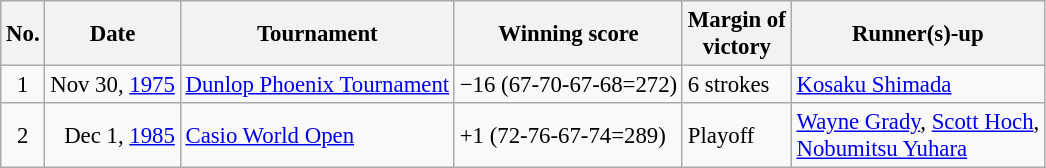<table class="wikitable" style="font-size:95%;">
<tr>
<th>No.</th>
<th>Date</th>
<th>Tournament</th>
<th>Winning score</th>
<th>Margin of<br>victory</th>
<th>Runner(s)-up</th>
</tr>
<tr>
<td align=center>1</td>
<td align=right>Nov 30, <a href='#'>1975</a></td>
<td><a href='#'>Dunlop Phoenix Tournament</a></td>
<td>−16 (67-70-67-68=272)</td>
<td>6 strokes</td>
<td> <a href='#'>Kosaku Shimada</a></td>
</tr>
<tr>
<td align=center>2</td>
<td align=right>Dec 1, <a href='#'>1985</a></td>
<td><a href='#'>Casio World Open</a></td>
<td>+1 (72-76-67-74=289)</td>
<td>Playoff</td>
<td> <a href='#'>Wayne Grady</a>,  <a href='#'>Scott Hoch</a>,<br> <a href='#'>Nobumitsu Yuhara</a></td>
</tr>
</table>
